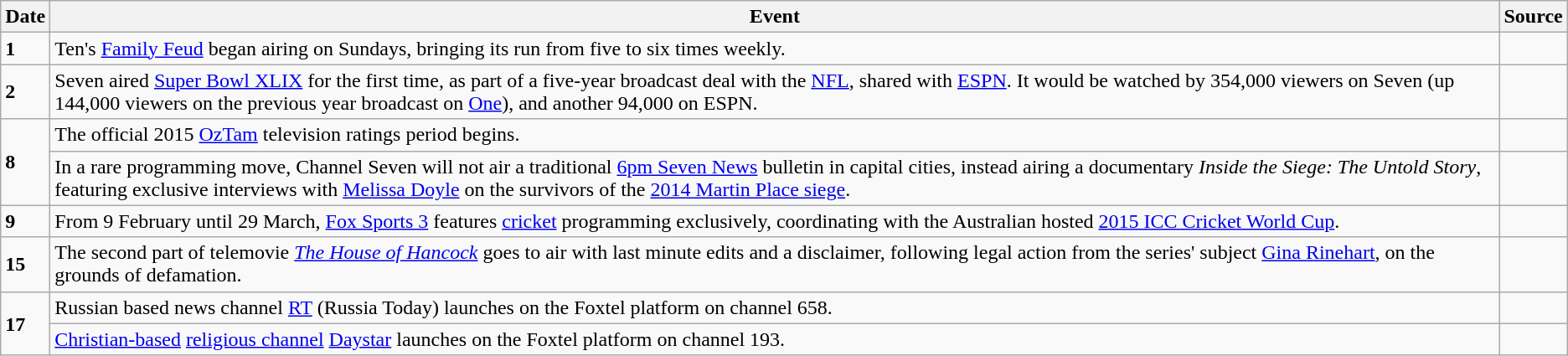<table class="wikitable">
<tr>
<th>Date</th>
<th>Event</th>
<th>Source</th>
</tr>
<tr>
<td><strong>1</strong></td>
<td>Ten's <a href='#'>Family Feud</a> began airing on Sundays, bringing its run from five to six times weekly.</td>
<td></td>
</tr>
<tr>
<td><strong>2</strong></td>
<td>Seven aired <a href='#'>Super Bowl XLIX</a> for the first time, as part of a five-year broadcast deal with the <a href='#'>NFL</a>, shared with <a href='#'>ESPN</a>. It would be watched by 354,000 viewers on Seven (up 144,000 viewers on the previous year broadcast on <a href='#'>One</a>), and another 94,000 on ESPN.</td>
<td></td>
</tr>
<tr>
<td rowspan="2"><strong>8</strong></td>
<td>The official 2015 <a href='#'>OzTam</a> television ratings period begins.</td>
<td></td>
</tr>
<tr>
<td>In a rare programming move, Channel Seven will not air a traditional <a href='#'>6pm Seven News</a> bulletin in capital cities, instead airing a documentary <em>Inside the Siege: The Untold Story</em>, featuring exclusive interviews with <a href='#'>Melissa Doyle</a> on the survivors of the <a href='#'>2014 Martin Place siege</a>.</td>
<td></td>
</tr>
<tr>
<td><strong>9</strong></td>
<td>From 9 February until 29 March, <a href='#'>Fox Sports 3</a> features <a href='#'>cricket</a> programming exclusively, coordinating with the Australian hosted <a href='#'>2015 ICC Cricket World Cup</a>.</td>
<td></td>
</tr>
<tr>
<td><strong>15</strong></td>
<td>The second part of telemovie <em><a href='#'>The House of Hancock</a></em> goes to air with last minute edits and a disclaimer, following legal action from the series' subject <a href='#'>Gina Rinehart</a>, on the grounds of defamation.</td>
<td></td>
</tr>
<tr>
<td rowspan="2"><strong>17</strong></td>
<td>Russian based news channel <a href='#'>RT</a> (Russia Today) launches on the Foxtel platform on channel 658.</td>
<td></td>
</tr>
<tr>
<td><a href='#'>Christian-based</a> <a href='#'>religious channel</a> <a href='#'>Daystar</a> launches on the Foxtel platform on channel 193.</td>
<td></td>
</tr>
</table>
